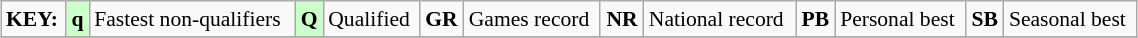<table class="wikitable" style="margin:0.5em auto; font-size:90%;position:relative;" width=60%>
<tr>
<td><strong>KEY:</strong></td>
<td bgcolor=ccffcc align=center><strong>q</strong></td>
<td>Fastest non-qualifiers</td>
<td bgcolor=ccffcc align=center><strong>Q</strong></td>
<td>Qualified</td>
<td align=center><strong>GR</strong></td>
<td>Games record</td>
<td align=center><strong>NR</strong></td>
<td>National record</td>
<td align=center><strong>PB</strong></td>
<td>Personal best</td>
<td align=center><strong>SB</strong></td>
<td>Seasonal best</td>
</tr>
<tr>
</tr>
</table>
